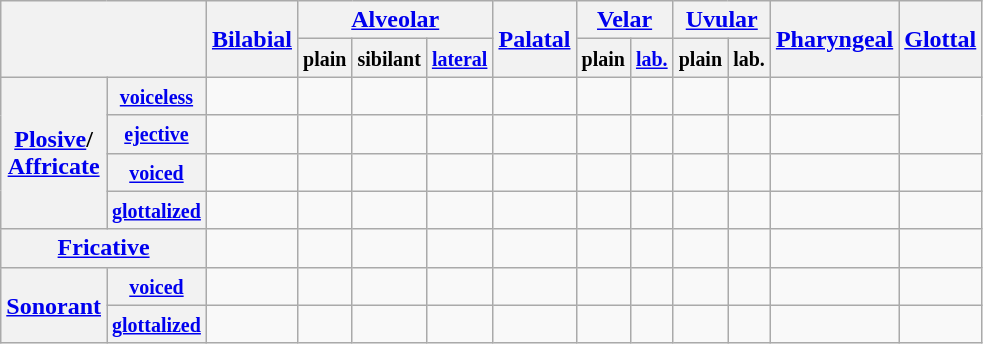<table class="wikitable" style="text-align: center;">
<tr>
<th colspan="2" rowspan="2"></th>
<th rowspan="2"><a href='#'>Bilabial</a></th>
<th colspan="3"><a href='#'>Alveolar</a></th>
<th rowspan="2"><a href='#'>Palatal</a></th>
<th colspan="2"><a href='#'>Velar</a></th>
<th colspan="2"><a href='#'>Uvular</a></th>
<th rowspan="2"><a href='#'>Pharyngeal</a></th>
<th rowspan="2"><a href='#'>Glottal</a></th>
</tr>
<tr>
<th><small>plain</small></th>
<th><small>sibilant</small></th>
<th><small><a href='#'>lateral</a></small></th>
<th><small>plain</small></th>
<th><small><a href='#'>lab.</a></small></th>
<th><small>plain</small></th>
<th><small>lab.</small></th>
</tr>
<tr>
<th rowspan="4"><a href='#'>Plosive</a>/<br><a href='#'>Affricate</a></th>
<th><small><a href='#'>voiceless</a></small></th>
<td></td>
<td></td>
<td></td>
<td></td>
<td></td>
<td></td>
<td></td>
<td></td>
<td></td>
<td></td>
<td rowspan="2"></td>
</tr>
<tr>
<th><small><a href='#'>ejective</a></small></th>
<td></td>
<td></td>
<td></td>
<td></td>
<td></td>
<td></td>
<td></td>
<td></td>
<td></td>
<td></td>
</tr>
<tr>
<th><small><a href='#'>voiced</a></small></th>
<td></td>
<td></td>
<td></td>
<td></td>
<td></td>
<td></td>
<td></td>
<td></td>
<td></td>
<td></td>
<td></td>
</tr>
<tr>
<th><small><a href='#'>glottalized</a></small></th>
<td></td>
<td></td>
<td></td>
<td></td>
<td></td>
<td></td>
<td></td>
<td></td>
<td></td>
<td></td>
<td></td>
</tr>
<tr>
<th colspan="2"><a href='#'>Fricative</a></th>
<td></td>
<td></td>
<td></td>
<td></td>
<td></td>
<td></td>
<td></td>
<td></td>
<td></td>
<td></td>
<td></td>
</tr>
<tr>
<th rowspan="2"><a href='#'>Sonorant</a></th>
<th><small><a href='#'>voiced</a></small></th>
<td></td>
<td></td>
<td></td>
<td></td>
<td></td>
<td></td>
<td></td>
<td></td>
<td></td>
<td></td>
<td></td>
</tr>
<tr>
<th><small><a href='#'>glottalized</a></small></th>
<td></td>
<td></td>
<td></td>
<td></td>
<td></td>
<td></td>
<td></td>
<td></td>
<td></td>
<td></td>
<td></td>
</tr>
</table>
